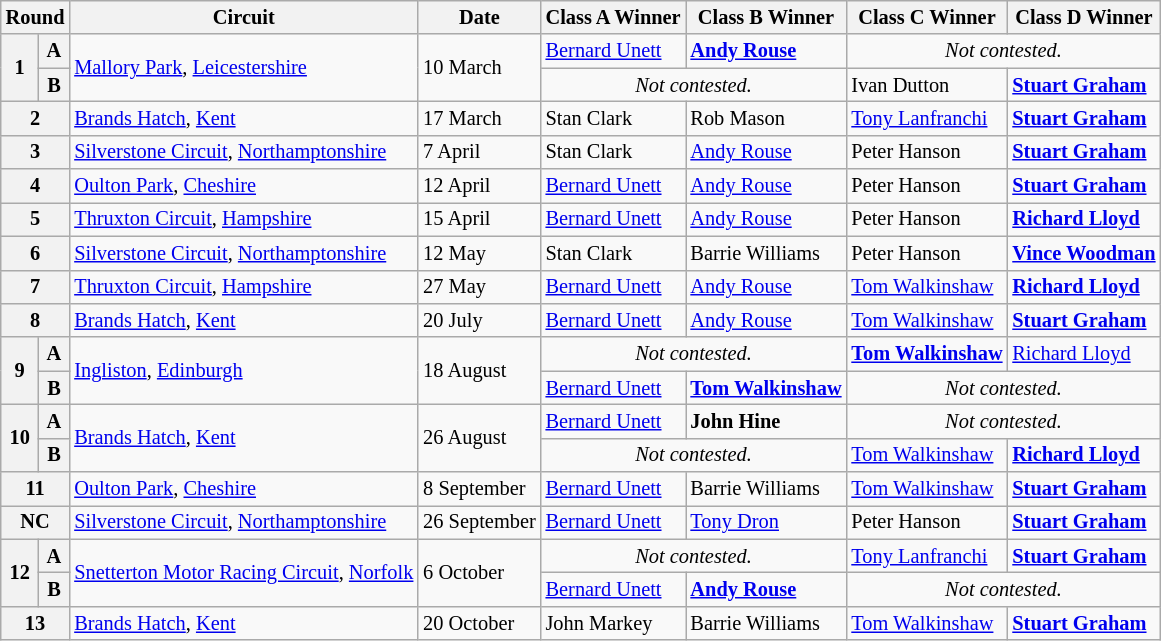<table class="wikitable" style="font-size: 85%;">
<tr>
<th colspan=2>Round</th>
<th>Circuit</th>
<th>Date</th>
<th>Class A Winner</th>
<th>Class B Winner</th>
<th>Class C Winner</th>
<th>Class D Winner</th>
</tr>
<tr>
<th rowspan=2>1</th>
<th>A</th>
<td rowspan=2><a href='#'>Mallory Park</a>, <a href='#'>Leicestershire</a></td>
<td rowspan=2>10 March</td>
<td> <a href='#'>Bernard Unett</a></td>
<td> <strong><a href='#'>Andy Rouse</a></strong></td>
<td colspan=2 align=center><em>Not contested.</em></td>
</tr>
<tr>
<th>B</th>
<td colspan=2 align=center><em>Not contested.</em></td>
<td> Ivan Dutton</td>
<td> <strong><a href='#'>Stuart Graham</a></strong></td>
</tr>
<tr>
<th colspan=2>2</th>
<td><a href='#'>Brands Hatch</a>, <a href='#'>Kent</a></td>
<td>17 March</td>
<td> Stan Clark</td>
<td> Rob Mason</td>
<td> <a href='#'>Tony Lanfranchi</a></td>
<td> <strong><a href='#'>Stuart Graham</a></strong></td>
</tr>
<tr>
<th colspan=2>3</th>
<td><a href='#'>Silverstone Circuit</a>, <a href='#'>Northamptonshire</a></td>
<td>7 April</td>
<td> Stan Clark</td>
<td> <a href='#'>Andy Rouse</a></td>
<td> Peter Hanson</td>
<td> <strong><a href='#'>Stuart Graham</a></strong></td>
</tr>
<tr>
<th colspan=2>4</th>
<td><a href='#'>Oulton Park</a>, <a href='#'>Cheshire</a></td>
<td>12 April</td>
<td> <a href='#'>Bernard Unett</a></td>
<td> <a href='#'>Andy Rouse</a></td>
<td> Peter Hanson</td>
<td> <strong><a href='#'>Stuart Graham</a></strong></td>
</tr>
<tr>
<th colspan=2>5</th>
<td><a href='#'>Thruxton Circuit</a>, <a href='#'>Hampshire</a></td>
<td>15 April</td>
<td> <a href='#'>Bernard Unett</a></td>
<td> <a href='#'>Andy Rouse</a></td>
<td> Peter Hanson</td>
<td> <strong><a href='#'>Richard Lloyd</a></strong></td>
</tr>
<tr>
<th colspan=2>6</th>
<td><a href='#'>Silverstone Circuit</a>, <a href='#'>Northamptonshire</a></td>
<td>12 May</td>
<td> Stan Clark</td>
<td> Barrie Williams</td>
<td> Peter Hanson</td>
<td> <strong><a href='#'>Vince Woodman</a></strong></td>
</tr>
<tr>
<th colspan=2>7</th>
<td><a href='#'>Thruxton Circuit</a>, <a href='#'>Hampshire</a></td>
<td>27 May</td>
<td> <a href='#'>Bernard Unett</a></td>
<td> <a href='#'>Andy Rouse</a></td>
<td> <a href='#'>Tom Walkinshaw</a></td>
<td> <strong><a href='#'>Richard Lloyd</a></strong></td>
</tr>
<tr>
<th colspan=2>8</th>
<td><a href='#'>Brands Hatch</a>, <a href='#'>Kent</a></td>
<td>20 July</td>
<td> <a href='#'>Bernard Unett</a></td>
<td> <a href='#'>Andy Rouse</a></td>
<td> <a href='#'>Tom Walkinshaw</a></td>
<td> <strong><a href='#'>Stuart Graham</a></strong></td>
</tr>
<tr>
<th rowspan=2>9</th>
<th>A</th>
<td rowspan=2><a href='#'>Ingliston</a>, <a href='#'>Edinburgh</a></td>
<td rowspan=2>18 August</td>
<td colspan=2 align=center><em>Not contested.</em></td>
<td> <strong><a href='#'>Tom Walkinshaw</a></strong></td>
<td> <a href='#'>Richard Lloyd</a></td>
</tr>
<tr>
<th>B</th>
<td> <a href='#'>Bernard Unett</a></td>
<td> <strong><a href='#'>Tom Walkinshaw</a></strong></td>
<td colspan=2 align=center><em>Not contested.</em></td>
</tr>
<tr>
<th rowspan=2>10</th>
<th>A</th>
<td rowspan=2><a href='#'>Brands Hatch</a>, <a href='#'>Kent</a></td>
<td rowspan=2>26 August</td>
<td> <a href='#'>Bernard Unett</a></td>
<td> <strong>John Hine</strong></td>
<td colspan=2 align=center><em>Not contested.</em></td>
</tr>
<tr>
<th>B</th>
<td colspan=2 align=center><em>Not contested.</em></td>
<td> <a href='#'>Tom Walkinshaw</a></td>
<td> <strong><a href='#'>Richard Lloyd</a></strong></td>
</tr>
<tr>
<th colspan=2>11</th>
<td><a href='#'>Oulton Park</a>, <a href='#'>Cheshire</a></td>
<td>8 September</td>
<td> <a href='#'>Bernard Unett</a></td>
<td> Barrie Williams</td>
<td> <a href='#'>Tom Walkinshaw</a></td>
<td> <strong><a href='#'>Stuart Graham</a></strong></td>
</tr>
<tr>
<th colspan=2>NC</th>
<td><a href='#'>Silverstone Circuit</a>, <a href='#'>Northamptonshire</a></td>
<td>26 September</td>
<td> <a href='#'>Bernard Unett</a></td>
<td> <a href='#'>Tony Dron</a></td>
<td> Peter Hanson</td>
<td> <strong><a href='#'>Stuart Graham</a></strong></td>
</tr>
<tr>
<th rowspan=2>12</th>
<th>A</th>
<td rowspan=2><a href='#'>Snetterton Motor Racing Circuit</a>, <a href='#'>Norfolk</a></td>
<td rowspan=2>6 October</td>
<td colspan=2 align=center><em>Not contested.</em></td>
<td> <a href='#'>Tony Lanfranchi</a></td>
<td> <strong><a href='#'>Stuart Graham</a></strong></td>
</tr>
<tr>
<th>B</th>
<td> <a href='#'>Bernard Unett</a></td>
<td> <strong><a href='#'>Andy Rouse</a></strong></td>
<td colspan=2 align=center><em>Not contested.</em></td>
</tr>
<tr>
<th colspan=2>13</th>
<td><a href='#'>Brands Hatch</a>, <a href='#'>Kent</a></td>
<td>20 October</td>
<td> John Markey</td>
<td> Barrie Williams</td>
<td> <a href='#'>Tom Walkinshaw</a></td>
<td> <strong><a href='#'>Stuart Graham</a></strong></td>
</tr>
</table>
